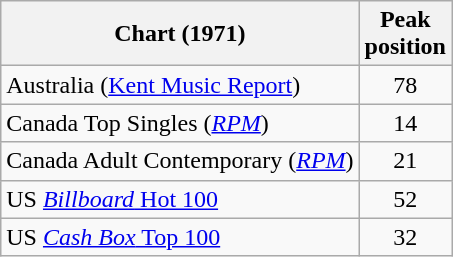<table class="wikitable sortable">
<tr>
<th>Chart (1971)</th>
<th>Peak<br>position</th>
</tr>
<tr>
<td>Australia (<a href='#'>Kent Music Report</a>)</td>
<td style="text-align:center;">78</td>
</tr>
<tr>
<td>Canada Top Singles (<em><a href='#'>RPM</a></em>)</td>
<td style="text-align:center;">14</td>
</tr>
<tr>
<td>Canada Adult Contemporary (<em><a href='#'>RPM</a></em>)</td>
<td style="text-align:center;">21</td>
</tr>
<tr>
<td>US <a href='#'><em>Billboard</em> Hot 100</a></td>
<td style="text-align:center;">52</td>
</tr>
<tr>
<td>US <a href='#'><em>Cash Box</em> Top 100</a></td>
<td align="center">32</td>
</tr>
</table>
